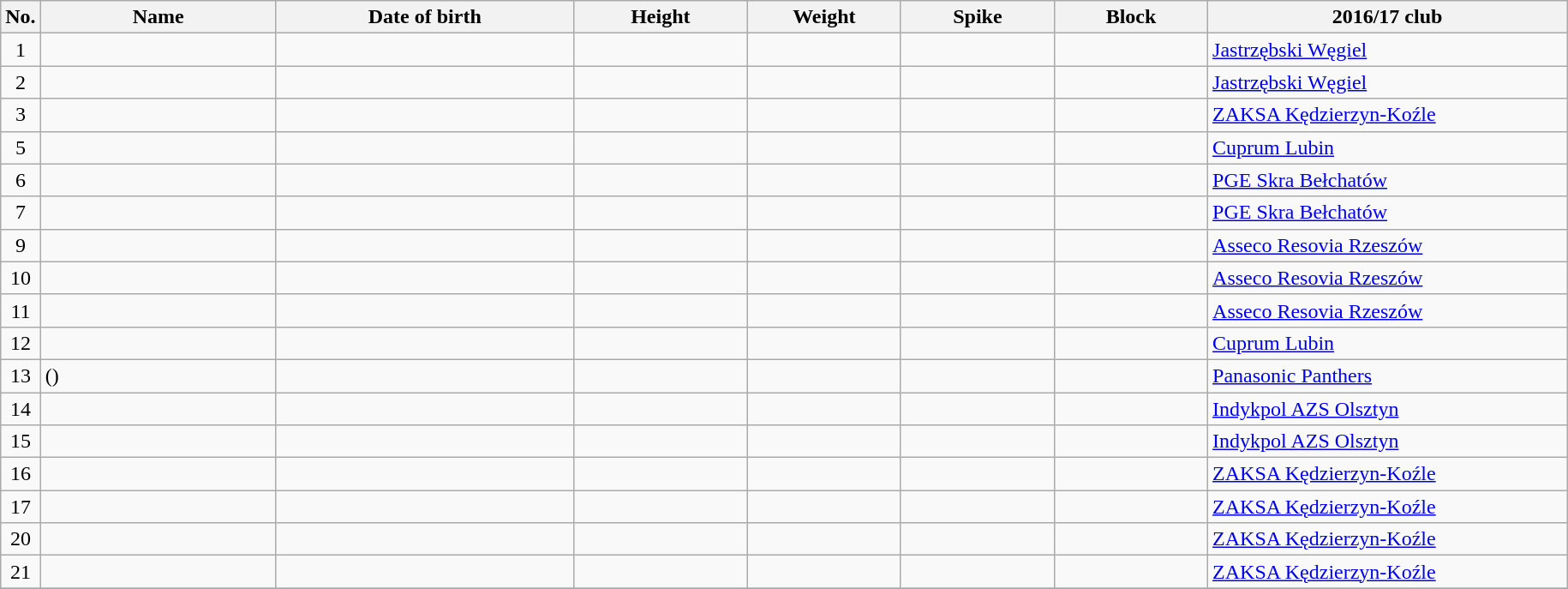<table class="wikitable sortable" style="font-size:100%; text-align:center;">
<tr>
<th>No.</th>
<th style="width:11em">Name</th>
<th style="width:14em">Date of birth</th>
<th style="width:8em">Height</th>
<th style="width:7em">Weight</th>
<th style="width:7em">Spike</th>
<th style="width:7em">Block</th>
<th style="width:17em">2016/17 club</th>
</tr>
<tr>
<td>1</td>
<td align=left></td>
<td align=right></td>
<td></td>
<td></td>
<td></td>
<td></td>
<td align=left> <a href='#'>Jastrzębski Węgiel</a></td>
</tr>
<tr>
<td>2</td>
<td align=left></td>
<td align=right></td>
<td></td>
<td></td>
<td></td>
<td></td>
<td align=left> <a href='#'>Jastrzębski Węgiel</a></td>
</tr>
<tr>
<td>3</td>
<td align=left></td>
<td align=right></td>
<td></td>
<td></td>
<td></td>
<td></td>
<td align=left> <a href='#'>ZAKSA Kędzierzyn-Koźle</a></td>
</tr>
<tr>
<td>5</td>
<td align=left></td>
<td align=right></td>
<td></td>
<td></td>
<td></td>
<td></td>
<td align=left> <a href='#'>Cuprum Lubin</a></td>
</tr>
<tr>
<td>6</td>
<td align=left></td>
<td align=right></td>
<td></td>
<td></td>
<td></td>
<td></td>
<td align=left> <a href='#'>PGE Skra Bełchatów</a></td>
</tr>
<tr>
<td>7</td>
<td align=left></td>
<td align=right></td>
<td></td>
<td></td>
<td></td>
<td></td>
<td align=left> <a href='#'>PGE Skra Bełchatów</a></td>
</tr>
<tr>
<td>9</td>
<td align=left></td>
<td align=right></td>
<td></td>
<td></td>
<td></td>
<td></td>
<td align=left> <a href='#'>Asseco Resovia Rzeszów</a></td>
</tr>
<tr>
<td>10</td>
<td align=left></td>
<td align=right></td>
<td></td>
<td></td>
<td></td>
<td></td>
<td align=left> <a href='#'>Asseco Resovia Rzeszów</a></td>
</tr>
<tr>
<td>11</td>
<td align=left></td>
<td align=right></td>
<td></td>
<td></td>
<td></td>
<td></td>
<td align=left> <a href='#'>Asseco Resovia Rzeszów</a></td>
</tr>
<tr>
<td>12</td>
<td align=left></td>
<td align=right></td>
<td></td>
<td></td>
<td></td>
<td></td>
<td align=left> <a href='#'>Cuprum Lubin</a></td>
</tr>
<tr>
<td>13</td>
<td align=left> ()</td>
<td align=right></td>
<td></td>
<td></td>
<td></td>
<td></td>
<td align=left> <a href='#'>Panasonic Panthers</a></td>
</tr>
<tr>
<td>14</td>
<td align=left></td>
<td align=right></td>
<td></td>
<td></td>
<td></td>
<td></td>
<td align=left> <a href='#'>Indykpol AZS Olsztyn</a></td>
</tr>
<tr>
<td>15</td>
<td align=left></td>
<td align=right></td>
<td></td>
<td></td>
<td></td>
<td></td>
<td align=left> <a href='#'>Indykpol AZS Olsztyn</a></td>
</tr>
<tr>
<td>16</td>
<td align=left></td>
<td align=right></td>
<td></td>
<td></td>
<td></td>
<td></td>
<td align=left> <a href='#'>ZAKSA Kędzierzyn-Koźle</a></td>
</tr>
<tr>
<td>17</td>
<td align=left></td>
<td align=right></td>
<td></td>
<td></td>
<td></td>
<td></td>
<td align=left> <a href='#'>ZAKSA Kędzierzyn-Koźle</a></td>
</tr>
<tr>
<td>20</td>
<td align=left></td>
<td align=right></td>
<td></td>
<td></td>
<td></td>
<td></td>
<td align=left> <a href='#'>ZAKSA Kędzierzyn-Koźle</a></td>
</tr>
<tr>
<td>21</td>
<td align=left></td>
<td align=right></td>
<td></td>
<td></td>
<td></td>
<td></td>
<td align=left> <a href='#'>ZAKSA Kędzierzyn-Koźle</a></td>
</tr>
<tr>
</tr>
</table>
